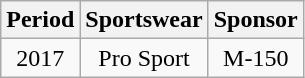<table class="wikitable" style="text-align: center">
<tr>
<th>Period</th>
<th>Sportswear</th>
<th>Sponsor</th>
</tr>
<tr>
<td>2017</td>
<td> Pro Sport</td>
<td rowspan=1> M-150</td>
</tr>
</table>
